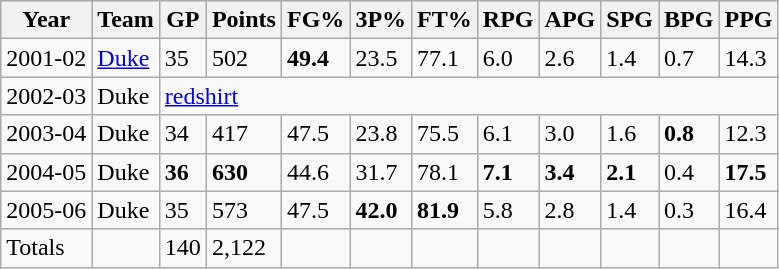<table class="wikitable">
<tr>
<th>Year</th>
<th>Team</th>
<th>GP</th>
<th>Points</th>
<th>FG%</th>
<th>3P%</th>
<th>FT%</th>
<th>RPG</th>
<th>APG</th>
<th>SPG</th>
<th>BPG</th>
<th>PPG</th>
</tr>
<tr>
<td>2001-02</td>
<td><a href='#'>Duke</a></td>
<td>35</td>
<td>502</td>
<td><strong>49.4</strong></td>
<td>23.5</td>
<td>77.1</td>
<td>6.0</td>
<td>2.6</td>
<td>1.4</td>
<td>0.7</td>
<td>14.3</td>
</tr>
<tr>
<td>2002-03</td>
<td>Duke</td>
<td colspan="10"><a href='#'>redshirt</a></td>
</tr>
<tr>
<td>2003-04</td>
<td>Duke</td>
<td>34</td>
<td>417</td>
<td>47.5</td>
<td>23.8</td>
<td>75.5</td>
<td>6.1</td>
<td>3.0</td>
<td>1.6</td>
<td><strong>0.8</strong></td>
<td>12.3</td>
</tr>
<tr>
<td>2004-05</td>
<td>Duke</td>
<td><strong>36</strong></td>
<td><strong>630</strong></td>
<td>44.6</td>
<td>31.7</td>
<td>78.1</td>
<td><strong>7.1</strong></td>
<td><strong>3.4</strong></td>
<td><strong>2.1</strong></td>
<td>0.4</td>
<td><strong>17.5</strong></td>
</tr>
<tr>
<td>2005-06</td>
<td>Duke</td>
<td>35</td>
<td>573</td>
<td>47.5</td>
<td><strong>42.0</strong></td>
<td><strong>81.9</strong></td>
<td>5.8</td>
<td>2.8</td>
<td>1.4</td>
<td>0.3</td>
<td>16.4</td>
</tr>
<tr>
<td>Totals</td>
<td></td>
<td>140</td>
<td>2,122</td>
<td></td>
<td></td>
<td></td>
<td></td>
<td></td>
<td></td>
<td></td>
<td></td>
</tr>
</table>
